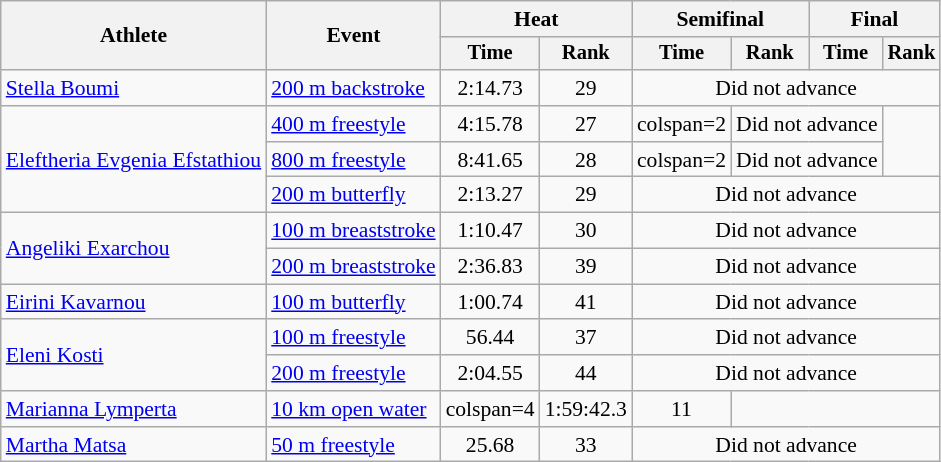<table class=wikitable style="font-size:90%">
<tr>
<th rowspan="2">Athlete</th>
<th rowspan="2">Event</th>
<th colspan="2">Heat</th>
<th colspan="2">Semifinal</th>
<th colspan="2">Final</th>
</tr>
<tr style="font-size:95%">
<th>Time</th>
<th>Rank</th>
<th>Time</th>
<th>Rank</th>
<th>Time</th>
<th>Rank</th>
</tr>
<tr align=center>
<td align=left><a href='#'>Stella Boumi</a></td>
<td align=left><a href='#'>200 m backstroke</a></td>
<td>2:14.73</td>
<td>29</td>
<td colspan=4>Did not advance</td>
</tr>
<tr align=center>
<td align=left rowspan=3><a href='#'>Eleftheria Evgenia Efstathiou</a></td>
<td align=left><a href='#'>400 m freestyle</a></td>
<td>4:15.78</td>
<td>27</td>
<td>colspan=2 </td>
<td colspan=2>Did not advance</td>
</tr>
<tr align=center>
<td align=left><a href='#'>800 m freestyle</a></td>
<td>8:41.65</td>
<td>28</td>
<td>colspan=2 </td>
<td colspan=2>Did not advance</td>
</tr>
<tr align=center>
<td align=left><a href='#'>200 m butterfly</a></td>
<td>2:13.27</td>
<td>29</td>
<td colspan=4>Did not advance</td>
</tr>
<tr align=center>
<td align=left rowspan=2><a href='#'>Angeliki Exarchou</a></td>
<td align=left><a href='#'>100 m breaststroke</a></td>
<td>1:10.47</td>
<td>30</td>
<td colspan=4>Did not advance</td>
</tr>
<tr align=center>
<td align=left><a href='#'>200 m breaststroke</a></td>
<td>2:36.83</td>
<td>39</td>
<td colspan=4>Did not advance</td>
</tr>
<tr align=center>
<td align=left><a href='#'>Eirini Kavarnou</a></td>
<td align=left><a href='#'>100 m butterfly</a></td>
<td>1:00.74</td>
<td>41</td>
<td colspan=4>Did not advance</td>
</tr>
<tr align=center>
<td align=left rowspan=2><a href='#'>Eleni Kosti</a></td>
<td align=left><a href='#'>100 m freestyle</a></td>
<td>56.44</td>
<td>37</td>
<td colspan=4>Did not advance</td>
</tr>
<tr align=center>
<td align=left><a href='#'>200 m freestyle</a></td>
<td>2:04.55</td>
<td>44</td>
<td colspan=4>Did not advance</td>
</tr>
<tr align=center>
<td align=left><a href='#'>Marianna Lymperta</a></td>
<td align=left><a href='#'>10 km open water</a></td>
<td>colspan=4 </td>
<td>1:59:42.3</td>
<td>11</td>
</tr>
<tr align=center>
<td align=left><a href='#'>Martha Matsa</a></td>
<td align=left><a href='#'>50 m freestyle</a></td>
<td>25.68</td>
<td>33</td>
<td colspan=4>Did not advance</td>
</tr>
</table>
